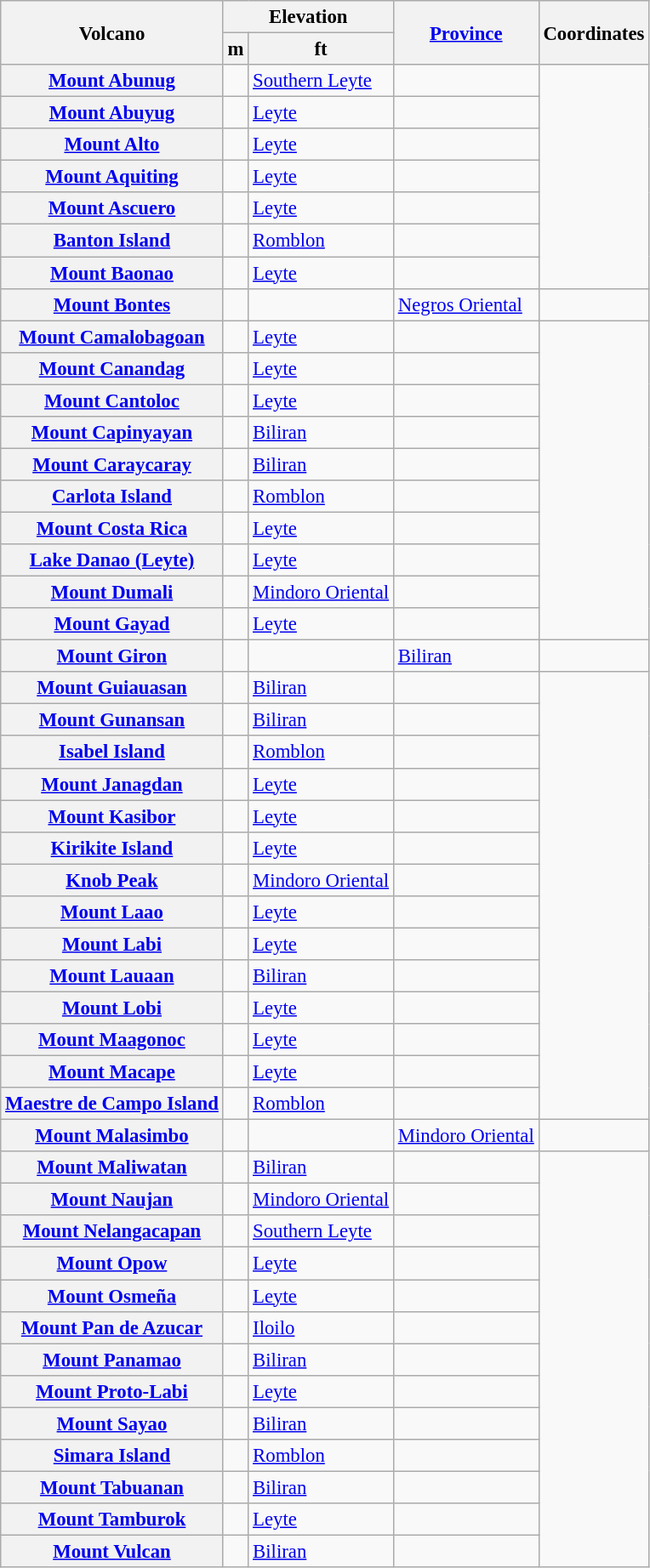<table class="wikitable sortable plainrowheaders" style="font-size:95%;">
<tr>
<th scope="col" rowspan="2">Volcano</th>
<th scope="col" colspan="2" class="unsortable">Elevation </th>
<th scope="col" rowspan="2"><a href='#'>Province</a></th>
<th scope="col" rowspan="2" data-sort-type="number">Coordinates</th>
</tr>
<tr>
<th data-sort-type="number" style="NONE-right:0;">m</th>
<th class="unsortable" data-sort-type="number" style="NONE-left:0;">ft</th>
</tr>
<tr>
<th scope="row" data-sort-value="Abunug"><a href='#'>Mount Abunug</a></th>
<td></td>
<td><a href='#'>Southern Leyte</a></td>
<td></td>
</tr>
<tr>
<th scope="row" data-sort-value="Abuyug"><a href='#'>Mount Abuyug</a></th>
<td></td>
<td><a href='#'>Leyte</a></td>
<td></td>
</tr>
<tr>
<th scope="row" data-sort-value="Alto"><a href='#'>Mount Alto</a></th>
<td></td>
<td><a href='#'>Leyte</a></td>
<td></td>
</tr>
<tr>
<th scope="row" data-sort-value="Aquiting"><a href='#'>Mount Aquiting</a></th>
<td></td>
<td><a href='#'>Leyte</a></td>
<td></td>
</tr>
<tr>
<th scope="row" data-sort-value="Ascuero"><a href='#'>Mount Ascuero</a></th>
<td></td>
<td><a href='#'>Leyte</a></td>
<td></td>
</tr>
<tr>
<th scope="row"><a href='#'>Banton Island</a></th>
<td></td>
<td><a href='#'>Romblon</a></td>
<td></td>
</tr>
<tr>
<th scope="row" data-sort-value="Baonao"><a href='#'>Mount Baonao</a></th>
<td></td>
<td><a href='#'>Leyte</a></td>
<td></td>
</tr>
<tr>
<th scope="row" data-sort-value="Bontes"><a href='#'>Mount Bontes</a></th>
<td></td>
<td></td>
<td><a href='#'>Negros Oriental</a></td>
<td></td>
</tr>
<tr>
<th scope="row" data-sort-value="Camalobagoan"><a href='#'>Mount Camalobagoan</a></th>
<td></td>
<td><a href='#'>Leyte</a></td>
<td></td>
</tr>
<tr>
<th scope="row" data-sort-value="Canandag"><a href='#'>Mount Canandag</a></th>
<td></td>
<td><a href='#'>Leyte</a></td>
<td></td>
</tr>
<tr>
<th scope="row" data-sort-value="Cantoloc"><a href='#'>Mount Cantoloc</a></th>
<td></td>
<td><a href='#'>Leyte</a></td>
<td></td>
</tr>
<tr>
<th scope="row" data-sort-value="Capinyayan"><a href='#'>Mount Capinyayan</a></th>
<td></td>
<td><a href='#'>Biliran</a></td>
<td></td>
</tr>
<tr>
<th scope="row" data-sort-value="Caraycaray"><a href='#'>Mount Caraycaray</a></th>
<td></td>
<td><a href='#'>Biliran</a></td>
<td></td>
</tr>
<tr>
<th scope="row"><a href='#'>Carlota Island</a></th>
<td></td>
<td><a href='#'>Romblon</a></td>
<td></td>
</tr>
<tr>
<th scope="row" data-sort-value="Costa Rica"><a href='#'>Mount Costa Rica</a></th>
<td></td>
<td><a href='#'>Leyte</a></td>
<td></td>
</tr>
<tr>
<th scope="row"><a href='#'>Lake Danao (Leyte)</a></th>
<td></td>
<td><a href='#'>Leyte</a></td>
<td></td>
</tr>
<tr>
<th scope="row" data-sort-value="Dumali"><a href='#'>Mount Dumali</a></th>
<td></td>
<td><a href='#'>Mindoro Oriental</a></td>
<td></td>
</tr>
<tr>
<th scope="row" data-sort-value="Gayad"><a href='#'>Mount Gayad</a></th>
<td></td>
<td><a href='#'>Leyte</a></td>
<td></td>
</tr>
<tr>
<th scope="row" data-sort-value="Giron"><a href='#'>Mount Giron</a></th>
<td></td>
<td></td>
<td><a href='#'>Biliran</a></td>
<td></td>
</tr>
<tr>
<th scope="row" data-sort-value="Guiauasan"><a href='#'>Mount Guiauasan</a></th>
<td> </td>
<td><a href='#'>Biliran</a></td>
<td></td>
</tr>
<tr>
<th scope="row" data-sort-value="Gunansan"><a href='#'>Mount Gunansan</a></th>
<td></td>
<td><a href='#'>Biliran</a></td>
<td></td>
</tr>
<tr>
<th scope="row"><a href='#'>Isabel Island</a></th>
<td></td>
<td><a href='#'>Romblon</a></td>
<td></td>
</tr>
<tr>
<th scope="row" data-sort-value="Janagdan"><a href='#'>Mount Janagdan</a></th>
<td> </td>
<td><a href='#'>Leyte</a></td>
<td></td>
</tr>
<tr>
<th scope="row" data-sort-value="Kasibor"><a href='#'>Mount Kasibor</a></th>
<td></td>
<td><a href='#'>Leyte</a></td>
<td></td>
</tr>
<tr>
<th scope="row"><a href='#'>Kirikite Island</a></th>
<td></td>
<td><a href='#'>Leyte</a></td>
<td></td>
</tr>
<tr>
<th scope="row"><a href='#'>Knob Peak</a></th>
<td></td>
<td><a href='#'>Mindoro Oriental</a></td>
<td></td>
</tr>
<tr>
<th scope="row" data-sort-value="Laao"><a href='#'>Mount Laao</a></th>
<td></td>
<td><a href='#'>Leyte</a></td>
<td></td>
</tr>
<tr>
<th scope="row" data-sort-value="Labi"><a href='#'>Mount Labi</a></th>
<td> </td>
<td><a href='#'>Leyte</a></td>
<td></td>
</tr>
<tr>
<th scope="row" data-sort-value="Lauaan"><a href='#'>Mount Lauaan</a></th>
<td></td>
<td><a href='#'>Biliran</a></td>
<td></td>
</tr>
<tr>
<th scope="row" data-sort-value="Lobi"><a href='#'>Mount Lobi</a></th>
<td> </td>
<td><a href='#'>Leyte</a></td>
<td></td>
</tr>
<tr>
<th scope="row" data-sort-value="Maagonoc"><a href='#'>Mount Maagonoc</a></th>
<td> </td>
<td><a href='#'>Leyte</a></td>
<td></td>
</tr>
<tr>
<th scope="row" data-sort-value="Macape"><a href='#'>Mount Macape</a></th>
<td></td>
<td><a href='#'>Leyte</a></td>
<td></td>
</tr>
<tr>
<th scope="row"><a href='#'>Maestre de Campo Island</a></th>
<td></td>
<td><a href='#'>Romblon</a></td>
<td></td>
</tr>
<tr>
<th scope="row" data-sort-value="Malasimbo"><a href='#'>Mount Malasimbo</a></th>
<td></td>
<td></td>
<td><a href='#'>Mindoro Oriental</a></td>
<td></td>
</tr>
<tr>
<th scope="row" data-sort-value="Maliwatan"><a href='#'>Mount Maliwatan</a></th>
<td> </td>
<td><a href='#'>Biliran</a></td>
<td></td>
</tr>
<tr>
<th scope="row" data-sort-value="Naujan"><a href='#'>Mount Naujan</a></th>
<td> </td>
<td><a href='#'>Mindoro Oriental</a></td>
<td></td>
</tr>
<tr>
<th scope="row" data-sort-value="Nelangacapan"><a href='#'>Mount Nelangacapan</a></th>
<td></td>
<td><a href='#'>Southern Leyte</a></td>
<td></td>
</tr>
<tr>
<th scope="row" data-sort-value="Opow"><a href='#'>Mount Opow</a></th>
<td></td>
<td><a href='#'>Leyte</a></td>
<td></td>
</tr>
<tr>
<th scope="row" data-sort-value="Osmeña"><a href='#'>Mount Osmeña</a></th>
<td> </td>
<td><a href='#'>Leyte</a></td>
<td></td>
</tr>
<tr>
<th scope="row"><a href='#'>Mount Pan de Azucar</a></th>
<td></td>
<td><a href='#'>Iloilo</a></td>
<td></td>
</tr>
<tr>
<th scope="row" data-sort-value="Panamao"><a href='#'>Mount Panamao</a></th>
<td></td>
<td><a href='#'>Biliran</a></td>
<td></td>
</tr>
<tr>
<th scope="row" data-sort-value="Proto-Labi"><a href='#'>Mount Proto-Labi</a></th>
<td> </td>
<td><a href='#'>Leyte</a></td>
<td></td>
</tr>
<tr>
<th scope="row" data-sort-value="Sayao"><a href='#'>Mount Sayao</a></th>
<td></td>
<td><a href='#'>Biliran</a></td>
<td></td>
</tr>
<tr>
<th scope="row"><a href='#'>Simara Island</a></th>
<td></td>
<td><a href='#'>Romblon</a></td>
<td></td>
</tr>
<tr>
<th scope="row" data-sort-value="Tabuanan"><a href='#'>Mount Tabuanan</a></th>
<td></td>
<td><a href='#'>Biliran</a></td>
<td></td>
</tr>
<tr>
<th scope="row" data-sort-value="Tamburok"><a href='#'>Mount Tamburok</a></th>
<td></td>
<td><a href='#'>Leyte</a></td>
<td></td>
</tr>
<tr>
<th scope="row" data-sort-value="Vulcan"><a href='#'>Mount Vulcan</a></th>
<td></td>
<td><a href='#'>Biliran</a></td>
<td></td>
</tr>
</table>
